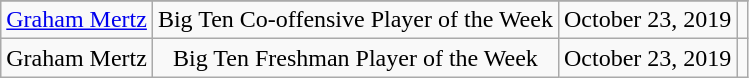<table class="wikitable sortable sortable" style="text-align: center">
<tr align=center>
</tr>
<tr>
<td><a href='#'>Graham Mertz</a></td>
<td>Big Ten Co-offensive Player of the Week</td>
<td>October 23, 2019</td>
<td></td>
</tr>
<tr>
<td>Graham Mertz</td>
<td>Big Ten Freshman Player of the Week</td>
<td>October 23, 2019</td>
<td></td>
</tr>
</table>
